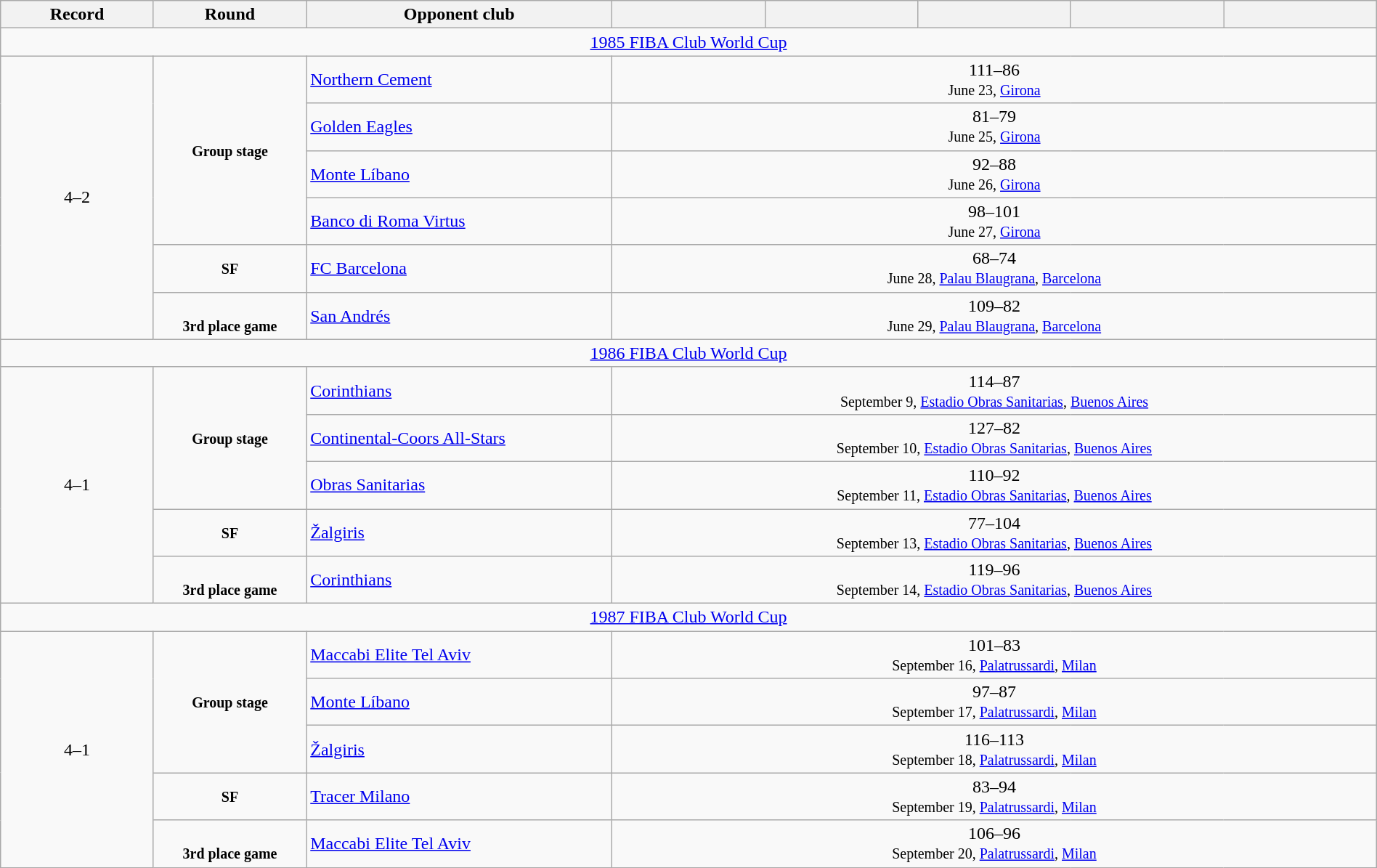<table class="wikitable" width=100% style="text-align: center;">
<tr>
<th width=10%>Record</th>
<th width=10%>Round</th>
<th width=20%>Opponent club</th>
<th width=10%></th>
<th width=10%></th>
<th width=10%></th>
<th width=10%></th>
<th width=10%></th>
</tr>
<tr>
<td colspan=8><a href='#'>1985 FIBA Club World Cup</a></td>
</tr>
<tr>
<td rowspan=6>4–2</td>
<td rowspan=4><small><strong>Group stage</strong></small></td>
<td align=left> <a href='#'>Northern Cement</a></td>
<td colspan=5>111–86 <br><small>June 23, <a href='#'>Girona</a></small></td>
</tr>
<tr>
<td align=left> <a href='#'>Golden Eagles</a></td>
<td colspan=5>81–79 <br><small>June 25, <a href='#'>Girona</a></small></td>
</tr>
<tr>
<td align=left> <a href='#'>Monte Líbano</a></td>
<td colspan=5>92–88 <br><small>June 26, <a href='#'>Girona</a></small></td>
</tr>
<tr>
<td align=left> <a href='#'>Banco di Roma Virtus</a></td>
<td colspan=5>98–101 <br><small>June 27, <a href='#'>Girona</a></small></td>
</tr>
<tr>
<td><small><strong>SF</strong></small></td>
<td align=left> <a href='#'>FC Barcelona</a></td>
<td colspan=5>68–74<br><small>June 28, <a href='#'>Palau Blaugrana</a>, <a href='#'>Barcelona</a></small></td>
</tr>
<tr>
<td><br><small><strong>3rd place game</strong></small></td>
<td align=left> <a href='#'>San Andrés</a></td>
<td colspan=5>109–82<br><small>June 29, <a href='#'>Palau Blaugrana</a>, <a href='#'>Barcelona</a></small></td>
</tr>
<tr>
<td colspan=8><a href='#'>1986 FIBA Club World Cup</a></td>
</tr>
<tr>
<td rowspan=5>4–1</td>
<td rowspan=3><small><strong>Group stage</strong></small></td>
<td align=left> <a href='#'>Corinthians</a></td>
<td colspan=5>114–87 <br><small>September 9, <a href='#'>Estadio Obras Sanitarias</a>, <a href='#'>Buenos Aires</a></small></td>
</tr>
<tr>
<td align=left> <a href='#'>Continental-Coors All-Stars</a></td>
<td colspan=5>127–82 <br><small>September 10, <a href='#'>Estadio Obras Sanitarias</a>, <a href='#'>Buenos Aires</a></small></td>
</tr>
<tr>
<td align=left> <a href='#'>Obras Sanitarias</a></td>
<td colspan=5>110–92 <br><small>September 11, <a href='#'>Estadio Obras Sanitarias</a>, <a href='#'>Buenos Aires</a></small></td>
</tr>
<tr>
<td><small><strong>SF</strong></small></td>
<td align=left> <a href='#'>Žalgiris</a></td>
<td colspan=5>77–104 <br><small>September 13, <a href='#'>Estadio Obras Sanitarias</a>, <a href='#'>Buenos Aires</a></small></td>
</tr>
<tr>
<td><br><small><strong>3rd place game</strong></small></td>
<td align=left> <a href='#'>Corinthians</a></td>
<td colspan=5>119–96 <br><small>September 14, <a href='#'>Estadio Obras Sanitarias</a>, <a href='#'>Buenos Aires</a></small></td>
</tr>
<tr>
<td colspan=8><a href='#'>1987 FIBA Club World Cup</a></td>
</tr>
<tr>
<td rowspan=5>4–1</td>
<td rowspan=3><small><strong>Group stage</strong></small></td>
<td align=left> <a href='#'>Maccabi Elite Tel Aviv</a></td>
<td colspan=5>101–83 <br><small>September 16, <a href='#'>Palatrussardi</a>, <a href='#'>Milan</a></small></td>
</tr>
<tr>
<td align=left> <a href='#'>Monte Líbano</a></td>
<td colspan=5>97–87 <br><small>September 17, <a href='#'>Palatrussardi</a>, <a href='#'>Milan</a></small></td>
</tr>
<tr>
<td align=left> <a href='#'>Žalgiris</a></td>
<td colspan=5>116–113 <br><small>September 18, <a href='#'>Palatrussardi</a>, <a href='#'>Milan</a></small></td>
</tr>
<tr>
<td><small><strong>SF</strong></small></td>
<td align=left> <a href='#'>Tracer Milano</a></td>
<td colspan="5">83–94<br><small>September 19, <a href='#'>Palatrussardi</a>, <a href='#'>Milan</a></small></td>
</tr>
<tr>
<td><br><small><strong>3rd place game</strong></small></td>
<td align=left> <a href='#'>Maccabi Elite Tel Aviv</a></td>
<td colspan="5">106–96<br><small>September 20, <a href='#'>Palatrussardi</a>, <a href='#'>Milan</a></small></td>
</tr>
</table>
